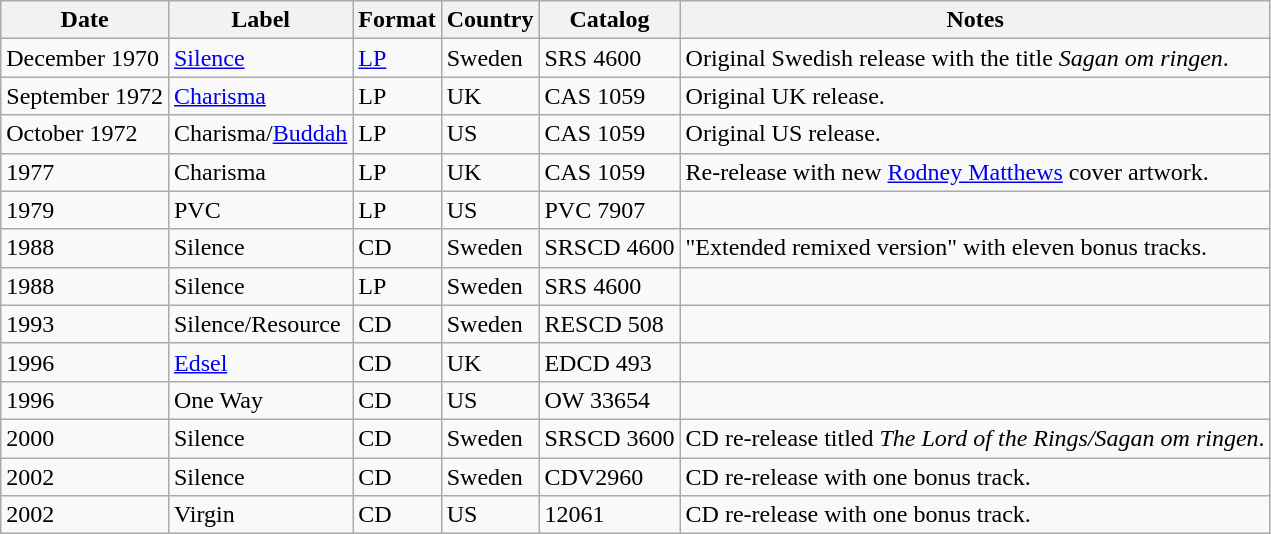<table class="wikitable" border="1">
<tr>
<th>Date</th>
<th>Label</th>
<th>Format</th>
<th>Country</th>
<th>Catalog</th>
<th>Notes</th>
</tr>
<tr>
<td>December 1970</td>
<td><a href='#'>Silence</a></td>
<td><a href='#'>LP</a></td>
<td>Sweden</td>
<td>SRS 4600</td>
<td>Original Swedish release with the title <em>Sagan om ringen</em>.</td>
</tr>
<tr>
<td>September 1972</td>
<td><a href='#'>Charisma</a></td>
<td>LP</td>
<td>UK</td>
<td>CAS 1059</td>
<td>Original UK release.</td>
</tr>
<tr>
<td>October 1972</td>
<td>Charisma/<a href='#'>Buddah</a></td>
<td>LP</td>
<td>US</td>
<td>CAS 1059</td>
<td>Original US release.</td>
</tr>
<tr>
<td>1977</td>
<td>Charisma</td>
<td>LP</td>
<td>UK</td>
<td>CAS 1059</td>
<td>Re-release with new <a href='#'>Rodney Matthews</a> cover artwork.</td>
</tr>
<tr>
<td>1979</td>
<td>PVC</td>
<td>LP</td>
<td>US</td>
<td>PVC 7907</td>
<td></td>
</tr>
<tr>
<td>1988</td>
<td>Silence</td>
<td>CD</td>
<td>Sweden</td>
<td>SRSCD 4600</td>
<td>"Extended remixed version" with eleven bonus tracks.</td>
</tr>
<tr>
<td>1988</td>
<td>Silence</td>
<td>LP</td>
<td>Sweden</td>
<td>SRS 4600</td>
<td></td>
</tr>
<tr>
<td>1993</td>
<td>Silence/Resource</td>
<td>CD</td>
<td>Sweden</td>
<td>RESCD 508</td>
<td></td>
</tr>
<tr>
<td>1996</td>
<td><a href='#'>Edsel</a></td>
<td>CD</td>
<td>UK</td>
<td>EDCD 493</td>
<td></td>
</tr>
<tr>
<td>1996</td>
<td>One Way</td>
<td>CD</td>
<td>US</td>
<td>OW 33654</td>
<td></td>
</tr>
<tr>
<td>2000</td>
<td>Silence</td>
<td>CD</td>
<td>Sweden</td>
<td>SRSCD 3600</td>
<td>CD re-release titled <em>The Lord of the Rings/Sagan om ringen</em>.</td>
</tr>
<tr>
<td>2002</td>
<td>Silence</td>
<td>CD</td>
<td>Sweden</td>
<td>CDV2960</td>
<td>CD re-release with one bonus track.</td>
</tr>
<tr>
<td>2002</td>
<td>Virgin</td>
<td>CD</td>
<td>US</td>
<td>12061</td>
<td>CD re-release with one bonus track.</td>
</tr>
</table>
